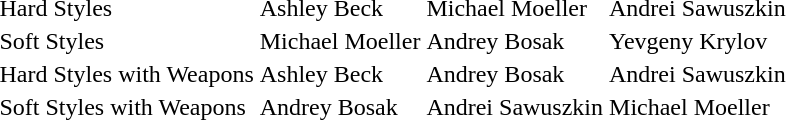<table>
<tr>
<td>Hard Styles</td>
<td>Ashley Beck </td>
<td>Michael Moeller </td>
<td>Andrei Sawuszkin </td>
</tr>
<tr>
<td>Soft Styles</td>
<td>Michael Moeller </td>
<td>Andrey Bosak </td>
<td>Yevgeny Krylov </td>
</tr>
<tr>
<td>Hard Styles with Weapons</td>
<td>Ashley Beck </td>
<td>Andrey Bosak </td>
<td>Andrei Sawuszkin </td>
</tr>
<tr>
<td>Soft Styles with Weapons</td>
<td>Andrey Bosak </td>
<td>Andrei Sawuszkin </td>
<td>Michael Moeller </td>
</tr>
<tr>
</tr>
</table>
